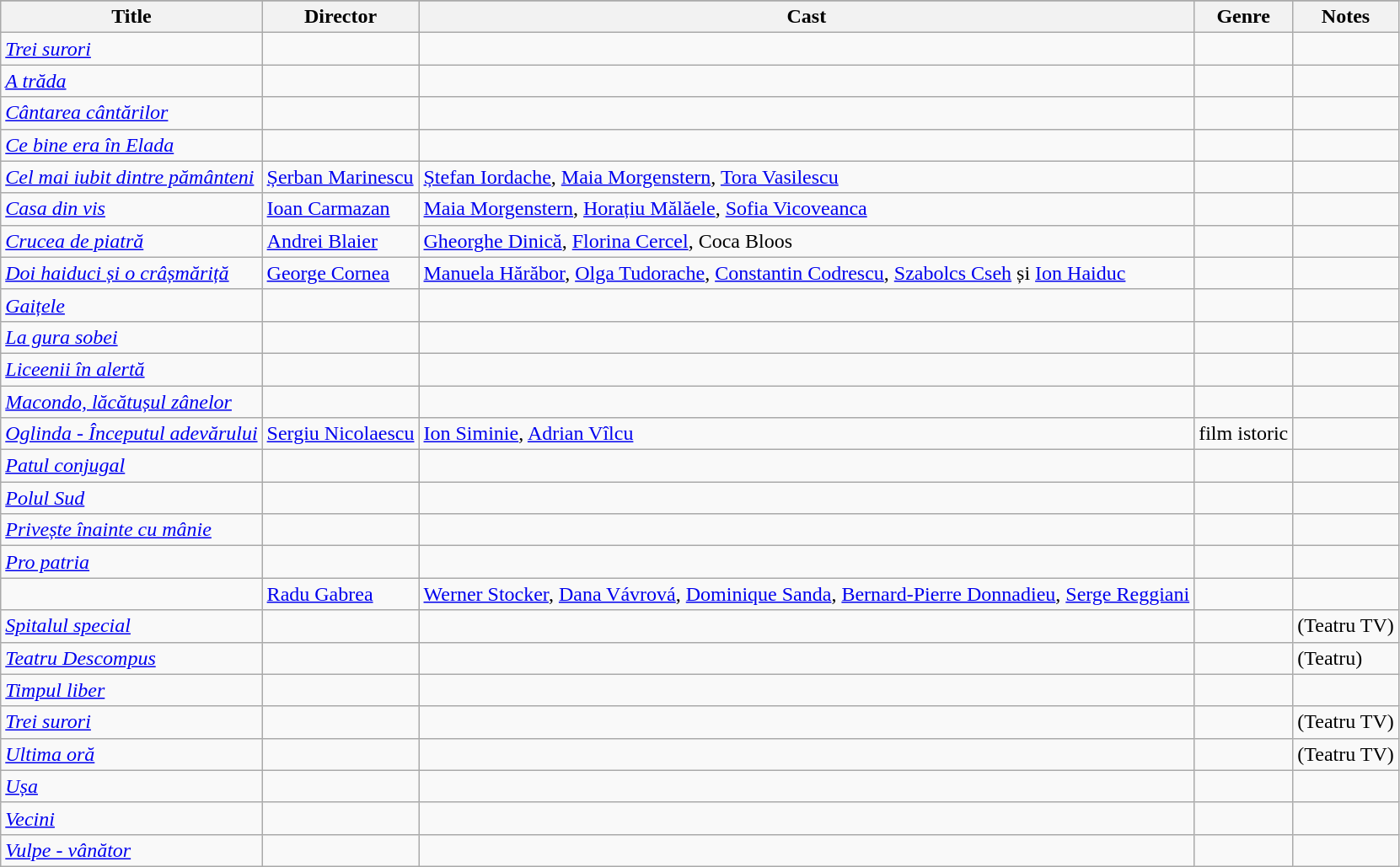<table class="wikitable">
<tr>
</tr>
<tr>
<th>Title</th>
<th>Director</th>
<th>Cast</th>
<th>Genre</th>
<th>Notes</th>
</tr>
<tr>
<td><em><a href='#'>Trei surori</a></em></td>
<td></td>
<td></td>
<td></td>
<td></td>
</tr>
<tr>
<td><em><a href='#'>A trăda</a></em></td>
<td></td>
<td></td>
<td></td>
<td></td>
</tr>
<tr>
<td><em><a href='#'>Cântarea cântărilor</a></em></td>
<td></td>
<td></td>
<td></td>
<td></td>
</tr>
<tr>
<td><em><a href='#'>Ce bine era în Elada</a></em></td>
<td></td>
<td></td>
<td></td>
<td></td>
</tr>
<tr>
<td><em><a href='#'>Cel mai iubit dintre pământeni</a></em></td>
<td><a href='#'>Șerban Marinescu</a></td>
<td><a href='#'>Ștefan Iordache</a>, <a href='#'>Maia Morgenstern</a>, <a href='#'>Tora Vasilescu</a></td>
<td></td>
<td></td>
</tr>
<tr>
<td><em><a href='#'>Casa din vis</a></em></td>
<td><a href='#'>Ioan Carmazan</a></td>
<td><a href='#'>Maia Morgenstern</a>, <a href='#'>Horațiu Mălăele</a>, <a href='#'>Sofia Vicoveanca</a></td>
<td></td>
<td></td>
</tr>
<tr>
<td><em><a href='#'>Crucea de piatră</a></em></td>
<td><a href='#'>Andrei Blaier</a></td>
<td><a href='#'>Gheorghe Dinică</a>, <a href='#'>Florina Cercel</a>, Coca Bloos</td>
<td></td>
<td></td>
</tr>
<tr>
<td><em><a href='#'>Doi haiduci și o crâșmăriță</a></em></td>
<td><a href='#'>George Cornea</a></td>
<td><a href='#'>Manuela Hărăbor</a>, <a href='#'>Olga Tudorache</a>, <a href='#'>Constantin Codrescu</a>, <a href='#'>Szabolcs Cseh</a> și <a href='#'>Ion Haiduc</a></td>
<td></td>
<td></td>
</tr>
<tr>
<td><em><a href='#'>Gaițele</a></em></td>
<td></td>
<td></td>
<td></td>
<td></td>
</tr>
<tr>
<td><em><a href='#'>La gura sobei</a></em></td>
<td></td>
<td></td>
<td></td>
<td></td>
</tr>
<tr>
<td><em><a href='#'>Liceenii în alertă</a></em></td>
<td></td>
<td></td>
<td></td>
<td></td>
</tr>
<tr>
<td><em><a href='#'>Macondo, lăcătușul zânelor</a></em></td>
<td></td>
<td></td>
<td></td>
<td></td>
</tr>
<tr>
<td><em><a href='#'>Oglinda - Începutul adevărului</a></em></td>
<td><a href='#'>Sergiu Nicolaescu</a></td>
<td><a href='#'>Ion Siminie</a>, <a href='#'>Adrian Vîlcu</a></td>
<td>film istoric</td>
<td></td>
</tr>
<tr>
<td><em><a href='#'>Patul conjugal</a></em></td>
<td></td>
<td></td>
<td></td>
<td></td>
</tr>
<tr>
<td><em><a href='#'>Polul Sud</a></em></td>
<td></td>
<td></td>
<td></td>
<td></td>
</tr>
<tr>
<td><em><a href='#'>Privește înainte cu mânie</a></em></td>
<td></td>
<td></td>
<td></td>
<td></td>
</tr>
<tr>
<td><em><a href='#'>Pro patria</a></em></td>
<td></td>
<td></td>
<td></td>
<td></td>
</tr>
<tr>
<td><em></em></td>
<td><a href='#'>Radu Gabrea</a></td>
<td><a href='#'>Werner Stocker</a>, <a href='#'>Dana Vávrová</a>, <a href='#'>Dominique Sanda</a>, <a href='#'>Bernard-Pierre Donnadieu</a>, <a href='#'>Serge Reggiani</a></td>
<td></td>
<td></td>
</tr>
<tr>
<td><em><a href='#'>Spitalul special</a></em></td>
<td></td>
<td></td>
<td></td>
<td>(Teatru TV)</td>
</tr>
<tr>
<td><em><a href='#'>Teatru Descompus</a></em></td>
<td></td>
<td></td>
<td></td>
<td>(Teatru)</td>
</tr>
<tr>
<td><em><a href='#'>Timpul liber</a></em></td>
<td></td>
<td></td>
<td></td>
<td></td>
</tr>
<tr>
<td><em><a href='#'>Trei surori</a></em></td>
<td></td>
<td></td>
<td></td>
<td>(Teatru TV)</td>
</tr>
<tr>
<td><em><a href='#'>Ultima oră</a></em></td>
<td></td>
<td></td>
<td></td>
<td>(Teatru TV)</td>
</tr>
<tr>
<td><em><a href='#'>Ușa</a></em></td>
<td></td>
<td></td>
<td></td>
<td></td>
</tr>
<tr>
<td><em><a href='#'>Vecini</a></em></td>
<td></td>
<td></td>
<td></td>
<td></td>
</tr>
<tr>
<td><em><a href='#'>Vulpe - vânător</a></em></td>
<td></td>
<td></td>
<td></td>
<td></td>
</tr>
</table>
